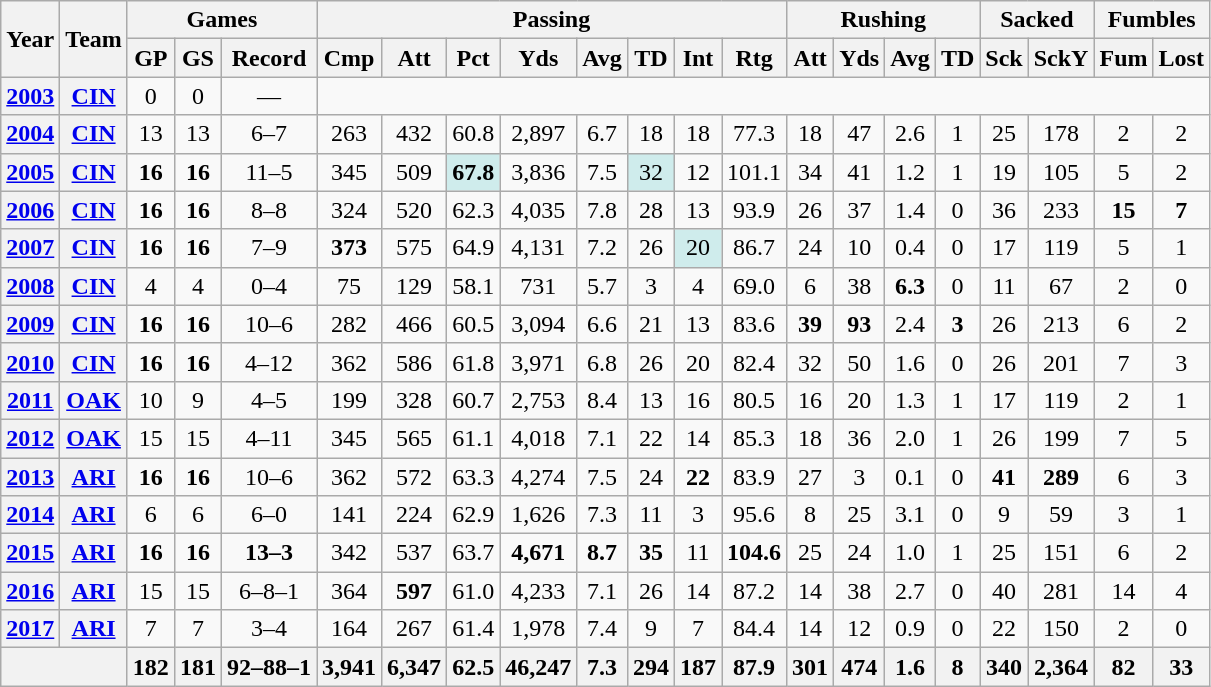<table class="wikitable" style="text-align: center;">
<tr>
<th rowspan="2">Year</th>
<th rowspan="2">Team</th>
<th colspan="3">Games</th>
<th colspan="8">Passing</th>
<th colspan="4">Rushing</th>
<th colspan="2">Sacked</th>
<th colspan="2">Fumbles</th>
</tr>
<tr>
<th>GP</th>
<th>GS</th>
<th>Record</th>
<th>Cmp</th>
<th>Att</th>
<th>Pct</th>
<th>Yds</th>
<th>Avg</th>
<th>TD</th>
<th>Int</th>
<th>Rtg</th>
<th>Att</th>
<th>Yds</th>
<th>Avg</th>
<th>TD</th>
<th>Sck</th>
<th>SckY</th>
<th>Fum</th>
<th>Lost</th>
</tr>
<tr>
<th><a href='#'>2003</a></th>
<th><a href='#'>CIN</a></th>
<td>0</td>
<td>0</td>
<td>—</td>
<td colspan="16"></td>
</tr>
<tr>
<th><a href='#'>2004</a></th>
<th><a href='#'>CIN</a></th>
<td>13</td>
<td>13</td>
<td>6–7</td>
<td>263</td>
<td>432</td>
<td>60.8</td>
<td>2,897</td>
<td>6.7</td>
<td>18</td>
<td>18</td>
<td>77.3</td>
<td>18</td>
<td>47</td>
<td>2.6</td>
<td>1</td>
<td>25</td>
<td>178</td>
<td>2</td>
<td>2</td>
</tr>
<tr>
<th><a href='#'>2005</a></th>
<th><a href='#'>CIN</a></th>
<td><strong>16</strong></td>
<td><strong>16</strong></td>
<td>11–5</td>
<td>345</td>
<td>509</td>
<td style="background:#cfecec;"><strong>67.8</strong></td>
<td>3,836</td>
<td>7.5</td>
<td style="background:#cfecec;">32</td>
<td>12</td>
<td>101.1</td>
<td>34</td>
<td>41</td>
<td>1.2</td>
<td>1</td>
<td>19</td>
<td>105</td>
<td>5</td>
<td>2</td>
</tr>
<tr>
<th><a href='#'>2006</a></th>
<th><a href='#'>CIN</a></th>
<td><strong>16</strong></td>
<td><strong>16</strong></td>
<td>8–8</td>
<td>324</td>
<td>520</td>
<td>62.3</td>
<td>4,035</td>
<td>7.8</td>
<td>28</td>
<td>13</td>
<td>93.9</td>
<td>26</td>
<td>37</td>
<td>1.4</td>
<td>0</td>
<td>36</td>
<td>233</td>
<td><strong>15</strong></td>
<td><strong>7</strong></td>
</tr>
<tr>
<th><a href='#'>2007</a></th>
<th><a href='#'>CIN</a></th>
<td><strong>16</strong></td>
<td><strong>16</strong></td>
<td>7–9</td>
<td><strong>373</strong></td>
<td>575</td>
<td>64.9</td>
<td>4,131</td>
<td>7.2</td>
<td>26</td>
<td style="background:#cfecec;">20</td>
<td>86.7</td>
<td>24</td>
<td>10</td>
<td>0.4</td>
<td>0</td>
<td>17</td>
<td>119</td>
<td>5</td>
<td>1</td>
</tr>
<tr>
<th><a href='#'>2008</a></th>
<th><a href='#'>CIN</a></th>
<td>4</td>
<td>4</td>
<td>0–4</td>
<td>75</td>
<td>129</td>
<td>58.1</td>
<td>731</td>
<td>5.7</td>
<td>3</td>
<td>4</td>
<td>69.0</td>
<td>6</td>
<td>38</td>
<td><strong>6.3</strong></td>
<td>0</td>
<td>11</td>
<td>67</td>
<td>2</td>
<td>0</td>
</tr>
<tr>
<th><a href='#'>2009</a></th>
<th><a href='#'>CIN</a></th>
<td><strong>16</strong></td>
<td><strong>16</strong></td>
<td>10–6</td>
<td>282</td>
<td>466</td>
<td>60.5</td>
<td>3,094</td>
<td>6.6</td>
<td>21</td>
<td>13</td>
<td>83.6</td>
<td><strong>39</strong></td>
<td><strong>93</strong></td>
<td>2.4</td>
<td><strong>3</strong></td>
<td>26</td>
<td>213</td>
<td>6</td>
<td>2</td>
</tr>
<tr>
<th><a href='#'>2010</a></th>
<th><a href='#'>CIN</a></th>
<td><strong>16</strong></td>
<td><strong>16</strong></td>
<td>4–12</td>
<td>362</td>
<td>586</td>
<td>61.8</td>
<td>3,971</td>
<td>6.8</td>
<td>26</td>
<td>20</td>
<td>82.4</td>
<td>32</td>
<td>50</td>
<td>1.6</td>
<td>0</td>
<td>26</td>
<td>201</td>
<td>7</td>
<td>3</td>
</tr>
<tr>
<th><a href='#'>2011</a></th>
<th><a href='#'>OAK</a></th>
<td>10</td>
<td>9</td>
<td>4–5</td>
<td>199</td>
<td>328</td>
<td>60.7</td>
<td>2,753</td>
<td>8.4</td>
<td>13</td>
<td>16</td>
<td>80.5</td>
<td>16</td>
<td>20</td>
<td>1.3</td>
<td>1</td>
<td>17</td>
<td>119</td>
<td>2</td>
<td>1</td>
</tr>
<tr>
<th><a href='#'>2012</a></th>
<th><a href='#'>OAK</a></th>
<td>15</td>
<td>15</td>
<td>4–11</td>
<td>345</td>
<td>565</td>
<td>61.1</td>
<td>4,018</td>
<td>7.1</td>
<td>22</td>
<td>14</td>
<td>85.3</td>
<td>18</td>
<td>36</td>
<td>2.0</td>
<td>1</td>
<td>26</td>
<td>199</td>
<td>7</td>
<td>5</td>
</tr>
<tr>
<th><a href='#'>2013</a></th>
<th><a href='#'>ARI</a></th>
<td><strong>16</strong></td>
<td><strong>16</strong></td>
<td>10–6</td>
<td>362</td>
<td>572</td>
<td>63.3</td>
<td>4,274</td>
<td>7.5</td>
<td>24</td>
<td><strong>22</strong></td>
<td>83.9</td>
<td>27</td>
<td>3</td>
<td>0.1</td>
<td>0</td>
<td><strong>41</strong></td>
<td><strong>289</strong></td>
<td>6</td>
<td>3</td>
</tr>
<tr>
<th><a href='#'>2014</a></th>
<th><a href='#'>ARI</a></th>
<td>6</td>
<td>6</td>
<td>6–0</td>
<td>141</td>
<td>224</td>
<td>62.9</td>
<td>1,626</td>
<td>7.3</td>
<td>11</td>
<td>3</td>
<td>95.6</td>
<td>8</td>
<td>25</td>
<td>3.1</td>
<td>0</td>
<td>9</td>
<td>59</td>
<td>3</td>
<td>1</td>
</tr>
<tr>
<th><a href='#'>2015</a></th>
<th><a href='#'>ARI</a></th>
<td><strong>16</strong></td>
<td><strong>16</strong></td>
<td><strong>13–3</strong></td>
<td>342</td>
<td>537</td>
<td>63.7</td>
<td><strong>4,671</strong></td>
<td><strong>8.7</strong></td>
<td><strong>35</strong></td>
<td>11</td>
<td><strong>104.6</strong></td>
<td>25</td>
<td>24</td>
<td>1.0</td>
<td>1</td>
<td>25</td>
<td>151</td>
<td>6</td>
<td>2</td>
</tr>
<tr>
<th><a href='#'>2016</a></th>
<th><a href='#'>ARI</a></th>
<td>15</td>
<td>15</td>
<td>6–8–1</td>
<td>364</td>
<td><strong>597</strong></td>
<td>61.0</td>
<td>4,233</td>
<td>7.1</td>
<td>26</td>
<td>14</td>
<td>87.2</td>
<td>14</td>
<td>38</td>
<td>2.7</td>
<td>0</td>
<td>40</td>
<td>281</td>
<td>14</td>
<td>4</td>
</tr>
<tr>
<th><a href='#'>2017</a></th>
<th><a href='#'>ARI</a></th>
<td>7</td>
<td>7</td>
<td>3–4</td>
<td>164</td>
<td>267</td>
<td>61.4</td>
<td>1,978</td>
<td>7.4</td>
<td>9</td>
<td>7</td>
<td>84.4</td>
<td>14</td>
<td>12</td>
<td>0.9</td>
<td>0</td>
<td>22</td>
<td>150</td>
<td>2</td>
<td>0</td>
</tr>
<tr>
<th colspan="2"></th>
<th>182</th>
<th>181</th>
<th>92–88–1</th>
<th>3,941</th>
<th>6,347</th>
<th>62.5</th>
<th>46,247</th>
<th>7.3</th>
<th>294</th>
<th>187</th>
<th>87.9</th>
<th>301</th>
<th>474</th>
<th>1.6</th>
<th>8</th>
<th>340</th>
<th>2,364</th>
<th>82</th>
<th>33</th>
</tr>
</table>
